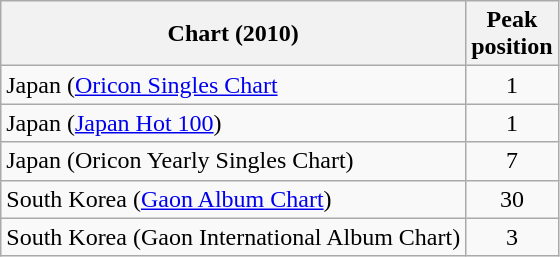<table class="wikitable sortable">
<tr>
<th>Chart (2010)</th>
<th>Peak<br>position</th>
</tr>
<tr>
<td>Japan (<a href='#'>Oricon Singles Chart</a></td>
<td align="center">1</td>
</tr>
<tr>
<td>Japan (<a href='#'>Japan Hot 100</a>)</td>
<td align="center">1</td>
</tr>
<tr>
<td>Japan (Oricon Yearly Singles Chart)</td>
<td align="center">7</td>
</tr>
<tr>
<td>South Korea (<a href='#'>Gaon Album Chart</a>)</td>
<td align="center">30</td>
</tr>
<tr>
<td>South Korea (Gaon International Album Chart)</td>
<td align="center">3</td>
</tr>
</table>
